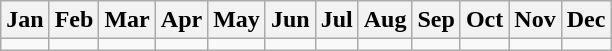<table class="wikitable">
<tr>
<th><strong>Jan</strong></th>
<th><strong>Feb</strong></th>
<th><strong>Mar</strong></th>
<th><strong>Apr</strong></th>
<th><strong>May</strong></th>
<th><strong>Jun</strong></th>
<th><strong>Jul</strong></th>
<th><strong>Aug</strong></th>
<th><strong>Sep</strong></th>
<th><strong>Oct</strong></th>
<th><strong>Nov</strong></th>
<th><strong>Dec</strong></th>
</tr>
<tr>
<td></td>
<td></td>
<td></td>
<td></td>
<td></td>
<td></td>
<td></td>
<td></td>
<td></td>
<td></td>
<td></td>
<td></td>
</tr>
</table>
